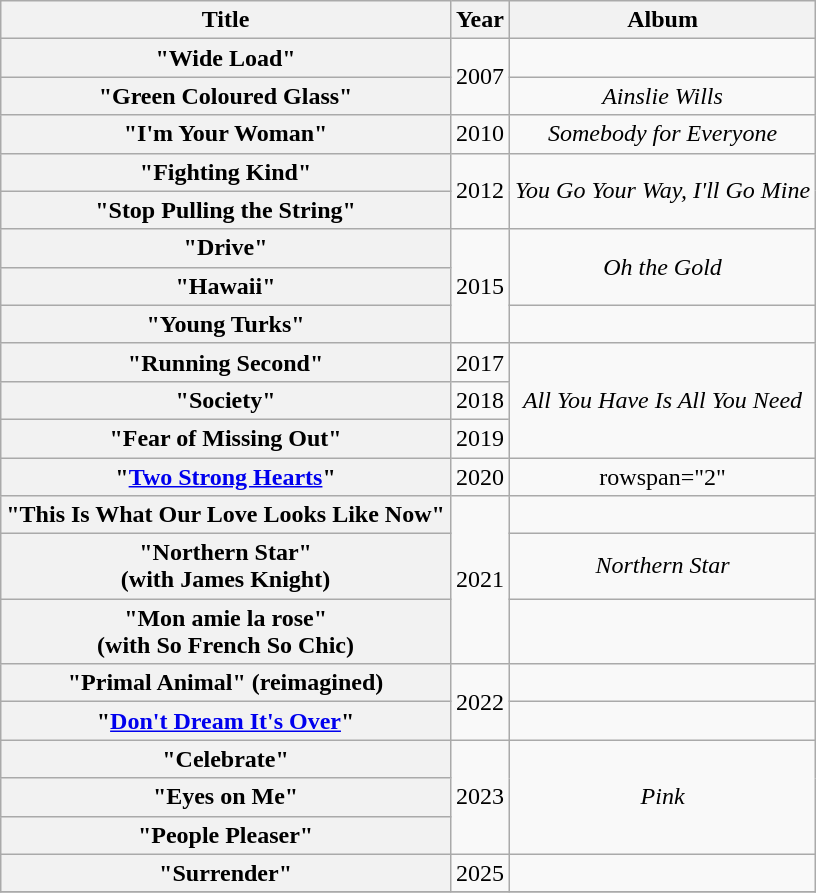<table class="wikitable plainrowheaders" style="text-align:center;">
<tr>
<th>Title</th>
<th>Year</th>
<th>Album</th>
</tr>
<tr>
<th scope="row">"Wide Load"</th>
<td rowspan="2">2007</td>
<td></td>
</tr>
<tr>
<th scope="row">"Green Coloured Glass"</th>
<td><em>Ainslie Wills</em></td>
</tr>
<tr>
<th scope="row">"I'm Your Woman"</th>
<td>2010</td>
<td><em>Somebody for Everyone</em></td>
</tr>
<tr>
<th scope="row">"Fighting Kind"</th>
<td rowspan="2">2012</td>
<td rowspan="2"><em>You Go Your Way, I'll Go Mine</em></td>
</tr>
<tr>
<th scope="row">"Stop Pulling the String"</th>
</tr>
<tr>
<th scope="row">"Drive"</th>
<td rowspan="3">2015</td>
<td rowspan="2"><em>Oh the Gold</em></td>
</tr>
<tr>
<th scope="row">"Hawaii"</th>
</tr>
<tr>
<th scope="row">"Young Turks"</th>
<td></td>
</tr>
<tr>
<th scope="row">"Running Second"</th>
<td>2017</td>
<td rowspan="3"><em>All You Have Is All You Need</em></td>
</tr>
<tr>
<th scope="row">"Society"</th>
<td>2018</td>
</tr>
<tr>
<th scope="row">"Fear of Missing Out"</th>
<td>2019</td>
</tr>
<tr>
<th scope="row">"<a href='#'>Two Strong Hearts</a>"</th>
<td>2020</td>
<td>rowspan="2" </td>
</tr>
<tr>
<th scope="row">"This Is What Our Love Looks Like Now"</th>
<td rowspan="3">2021</td>
</tr>
<tr>
<th scope="row">"Northern Star"<br>(with James Knight)</th>
<td><em>Northern Star</em></td>
</tr>
<tr>
<th scope="row">"Mon amie la rose"<br>(with So French So Chic)</th>
<td></td>
</tr>
<tr>
<th scope="row">"Primal Animal" (reimagined)</th>
<td rowspan="2">2022</td>
<td></td>
</tr>
<tr>
<th scope="row">"<a href='#'>Don't Dream It's Over</a>"</th>
<td></td>
</tr>
<tr>
<th scope="row">"Celebrate"</th>
<td rowspan="3">2023</td>
<td rowspan="3"><em>Pink</em></td>
</tr>
<tr>
<th scope="row">"Eyes on Me"</th>
</tr>
<tr>
<th scope="row">"People Pleaser"</th>
</tr>
<tr>
<th scope="row">"Surrender"</th>
<td rowspan="1">2025</td>
<td></td>
</tr>
<tr>
</tr>
</table>
